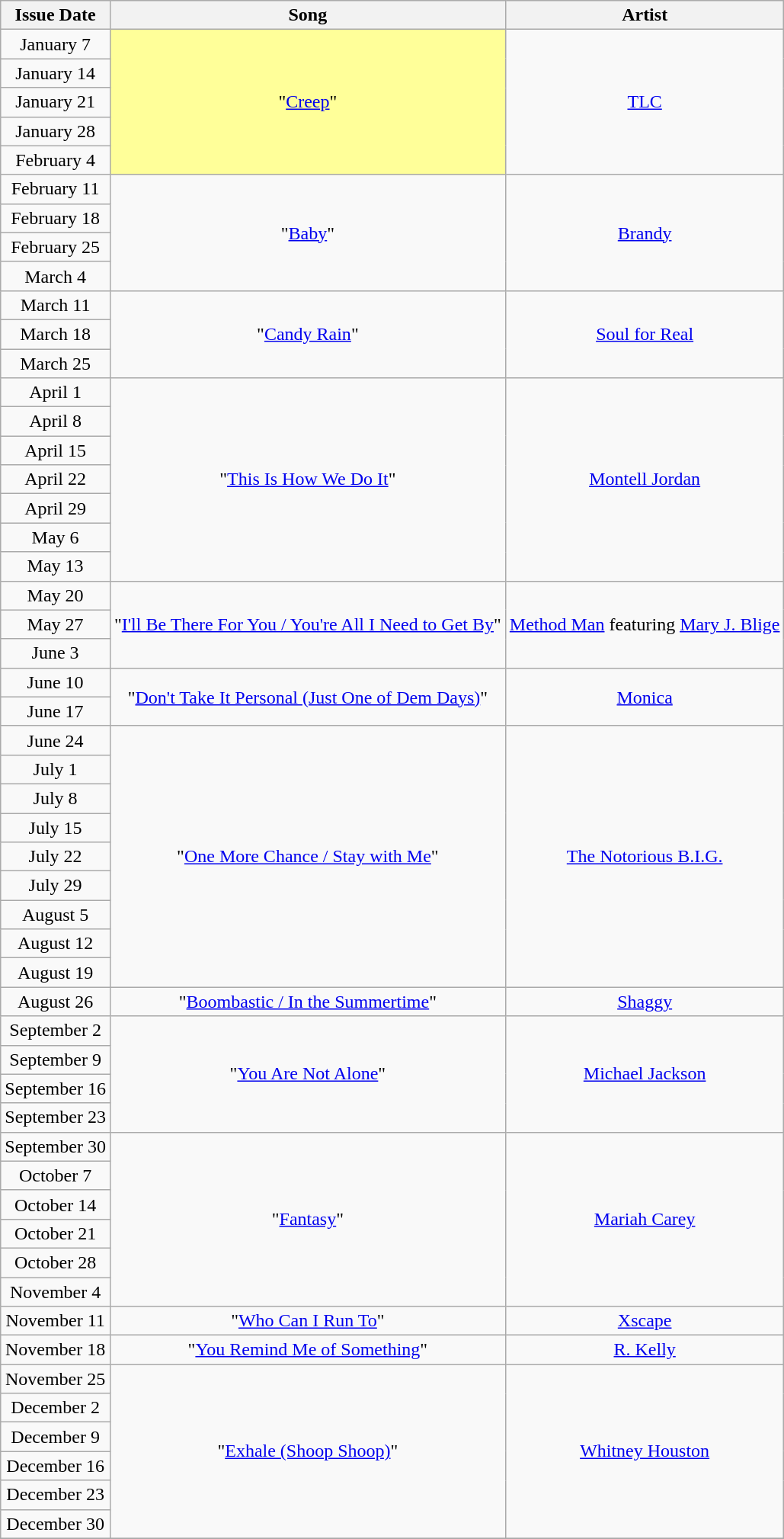<table class="wikitable plainrowheaders" style="text-align: center">
<tr>
<th>Issue Date</th>
<th>Song</th>
<th>Artist</th>
</tr>
<tr>
<td>January 7</td>
<td bgcolor=#FFFF99 rowspan="5">"<a href='#'>Creep</a>" </td>
<td rowspan="5"><a href='#'>TLC</a></td>
</tr>
<tr>
<td>January 14</td>
</tr>
<tr>
<td>January 21</td>
</tr>
<tr>
<td>January 28</td>
</tr>
<tr>
<td>February 4</td>
</tr>
<tr>
<td>February 11</td>
<td rowspan="4">"<a href='#'>Baby</a>"</td>
<td rowspan="4"><a href='#'>Brandy</a></td>
</tr>
<tr>
<td>February 18</td>
</tr>
<tr>
<td>February 25</td>
</tr>
<tr>
<td>March 4</td>
</tr>
<tr>
<td>March 11</td>
<td rowspan="3">"<a href='#'>Candy Rain</a>"</td>
<td rowspan="3"><a href='#'>Soul for Real</a></td>
</tr>
<tr>
<td>March 18</td>
</tr>
<tr>
<td>March 25</td>
</tr>
<tr>
<td>April 1</td>
<td rowspan="7">"<a href='#'>This Is How We Do It</a>"</td>
<td rowspan="7"><a href='#'>Montell Jordan</a></td>
</tr>
<tr>
<td>April 8</td>
</tr>
<tr>
<td>April 15</td>
</tr>
<tr>
<td>April 22</td>
</tr>
<tr>
<td>April 29</td>
</tr>
<tr>
<td>May 6</td>
</tr>
<tr>
<td>May 13</td>
</tr>
<tr>
<td>May 20</td>
<td rowspan="3">"<a href='#'>I'll Be There For You / You're All I Need to Get By</a>"</td>
<td rowspan="3"><a href='#'>Method Man</a> featuring <a href='#'>Mary J. Blige</a></td>
</tr>
<tr>
<td>May 27</td>
</tr>
<tr>
<td>June 3</td>
</tr>
<tr>
<td>June 10</td>
<td rowspan="2">"<a href='#'>Don't Take It Personal (Just One of Dem Days)</a>"</td>
<td rowspan="2"><a href='#'>Monica</a></td>
</tr>
<tr>
<td>June 17</td>
</tr>
<tr>
<td>June 24</td>
<td rowspan="9">"<a href='#'>One More Chance / Stay with Me</a>"</td>
<td rowspan="9"><a href='#'>The Notorious B.I.G.</a></td>
</tr>
<tr>
<td>July 1</td>
</tr>
<tr>
<td>July 8</td>
</tr>
<tr>
<td>July 15</td>
</tr>
<tr>
<td>July 22</td>
</tr>
<tr>
<td>July 29</td>
</tr>
<tr>
<td>August 5</td>
</tr>
<tr>
<td>August 12</td>
</tr>
<tr>
<td>August 19</td>
</tr>
<tr>
<td>August 26</td>
<td>"<a href='#'>Boombastic / In the Summertime</a>"</td>
<td><a href='#'>Shaggy</a></td>
</tr>
<tr>
<td>September 2</td>
<td rowspan="4">"<a href='#'>You Are Not Alone</a>"</td>
<td rowspan="4"><a href='#'>Michael Jackson</a></td>
</tr>
<tr>
<td>September 9</td>
</tr>
<tr>
<td>September 16</td>
</tr>
<tr>
<td>September 23</td>
</tr>
<tr>
<td>September 30</td>
<td rowspan="6">"<a href='#'>Fantasy</a>"</td>
<td rowspan="6"><a href='#'>Mariah Carey</a></td>
</tr>
<tr>
<td>October 7</td>
</tr>
<tr>
<td>October 14</td>
</tr>
<tr>
<td>October 21</td>
</tr>
<tr>
<td>October 28</td>
</tr>
<tr>
<td>November 4</td>
</tr>
<tr>
<td>November 11</td>
<td>"<a href='#'>Who Can I Run To</a>"</td>
<td><a href='#'>Xscape</a></td>
</tr>
<tr>
<td>November 18</td>
<td>"<a href='#'>You Remind Me of Something</a>"</td>
<td><a href='#'>R. Kelly</a></td>
</tr>
<tr>
<td>November 25</td>
<td rowspan="6">"<a href='#'>Exhale (Shoop Shoop)</a>"</td>
<td rowspan="6"><a href='#'>Whitney Houston</a></td>
</tr>
<tr>
<td>December 2</td>
</tr>
<tr>
<td>December 9</td>
</tr>
<tr>
<td>December 16</td>
</tr>
<tr>
<td>December 23</td>
</tr>
<tr>
<td>December 30</td>
</tr>
<tr>
</tr>
</table>
